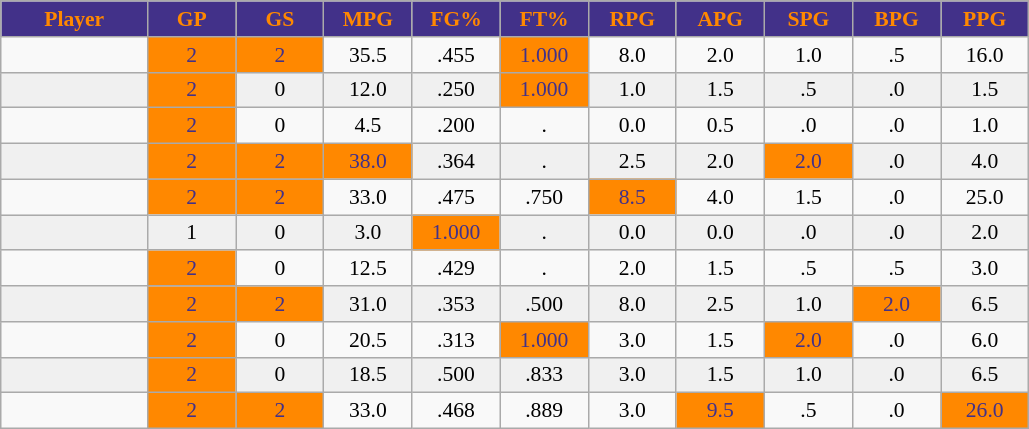<table class="wikitable sortable" style="font-size:90%; text-align:center; white-space:nowrap;">
<tr>
<th style="background:#423189;color:#FF8800;" width="10%">Player</th>
<th style="background:#423189;color:#FF8800;" width="6%">GP</th>
<th style="background:#423189;color:#FF8800;" width="6%">GS</th>
<th style="background:#423189;color:#FF8800;" width="6%">MPG</th>
<th style="background:#423189;color:#FF8800;" width="6%">FG%</th>
<th style="background:#423189;color:#FF8800;" width="6%">FT%</th>
<th style="background:#423189;color:#FF8800;" width="6%">RPG</th>
<th style="background:#423189;color:#FF8800;" width="6%">APG</th>
<th style="background:#423189;color:#FF8800;" width="6%">SPG</th>
<th style="background:#423189;color:#FF8800;" width="6%">BPG</th>
<th style="background:#423189;color:#FF8800;" width="6%">PPG</th>
</tr>
<tr align="center" bgcolor="">
<td></td>
<td style="background:#FF8800;color:#423189;">2</td>
<td style="background:#FF8800;color:#423189;">2</td>
<td>35.5</td>
<td>.455</td>
<td style="background:#FF8800;color:#423189;">1.000</td>
<td>8.0</td>
<td>2.0</td>
<td>1.0</td>
<td>.5</td>
<td>16.0</td>
</tr>
<tr align="center" bgcolor="#f0f0f0">
<td></td>
<td style="background:#FF8800;color:#423189;">2</td>
<td>0</td>
<td>12.0</td>
<td>.250</td>
<td style="background:#FF8800;color:#423189;">1.000</td>
<td>1.0</td>
<td>1.5</td>
<td>.5</td>
<td>.0</td>
<td>1.5</td>
</tr>
<tr align="center" bgcolor="">
<td></td>
<td style="background:#FF8800;color:#423189;">2</td>
<td>0</td>
<td>4.5</td>
<td>.200</td>
<td>.</td>
<td>0.0</td>
<td>0.5</td>
<td>.0</td>
<td>.0</td>
<td>1.0</td>
</tr>
<tr align="center" bgcolor="#f0f0f0">
<td></td>
<td style="background:#FF8800;color:#423189;">2</td>
<td style="background:#FF8800;color:#423189;">2</td>
<td style="background:#FF8800;color:#423189;">38.0</td>
<td>.364</td>
<td>.</td>
<td>2.5</td>
<td>2.0</td>
<td style="background:#FF8800;color:#423189;">2.0</td>
<td>.0</td>
<td>4.0</td>
</tr>
<tr align="center" bgcolor="">
<td></td>
<td style="background:#FF8800;color:#423189;">2</td>
<td style="background:#FF8800;color:#423189;">2</td>
<td>33.0</td>
<td>.475</td>
<td>.750</td>
<td style="background:#FF8800;color:#423189;">8.5</td>
<td>4.0</td>
<td>1.5</td>
<td>.0</td>
<td>25.0</td>
</tr>
<tr align="center" bgcolor="#f0f0f0">
<td></td>
<td>1</td>
<td>0</td>
<td>3.0</td>
<td style="background:#FF8800;color:#423189;">1.000</td>
<td>.</td>
<td>0.0</td>
<td>0.0</td>
<td>.0</td>
<td>.0</td>
<td>2.0</td>
</tr>
<tr align="center" bgcolor="">
<td></td>
<td style="background:#FF8800;color:#423189;">2</td>
<td>0</td>
<td>12.5</td>
<td>.429</td>
<td>.</td>
<td>2.0</td>
<td>1.5</td>
<td>.5</td>
<td>.5</td>
<td>3.0</td>
</tr>
<tr align="center" bgcolor="#f0f0f0">
<td></td>
<td style="background:#FF8800;color:#423189;">2</td>
<td style="background:#FF8800;color:#423189;">2</td>
<td>31.0</td>
<td>.353</td>
<td>.500</td>
<td>8.0</td>
<td>2.5</td>
<td>1.0</td>
<td style="background:#FF8800;color:#423189;">2.0</td>
<td>6.5</td>
</tr>
<tr align="center" bgcolor="">
<td></td>
<td style="background:#FF8800;color:#423189;">2</td>
<td>0</td>
<td>20.5</td>
<td>.313</td>
<td style="background:#FF8800;color:#423189;">1.000</td>
<td>3.0</td>
<td>1.5</td>
<td style="background:#FF8800;color:#423189;">2.0</td>
<td>.0</td>
<td>6.0</td>
</tr>
<tr align="center" bgcolor="#f0f0f0">
<td></td>
<td style="background:#FF8800;color:#423189;">2</td>
<td>0</td>
<td>18.5</td>
<td>.500</td>
<td>.833</td>
<td>3.0</td>
<td>1.5</td>
<td>1.0</td>
<td>.0</td>
<td>6.5</td>
</tr>
<tr align="center" bgcolor="">
<td></td>
<td style="background:#FF8800;color:#423189;">2</td>
<td style="background:#FF8800;color:#423189;">2</td>
<td>33.0</td>
<td>.468</td>
<td>.889</td>
<td>3.0</td>
<td style="background:#FF8800;color:#423189;">9.5</td>
<td>.5</td>
<td>.0</td>
<td style="background:#FF8800;color:#423189;">26.0</td>
</tr>
</table>
